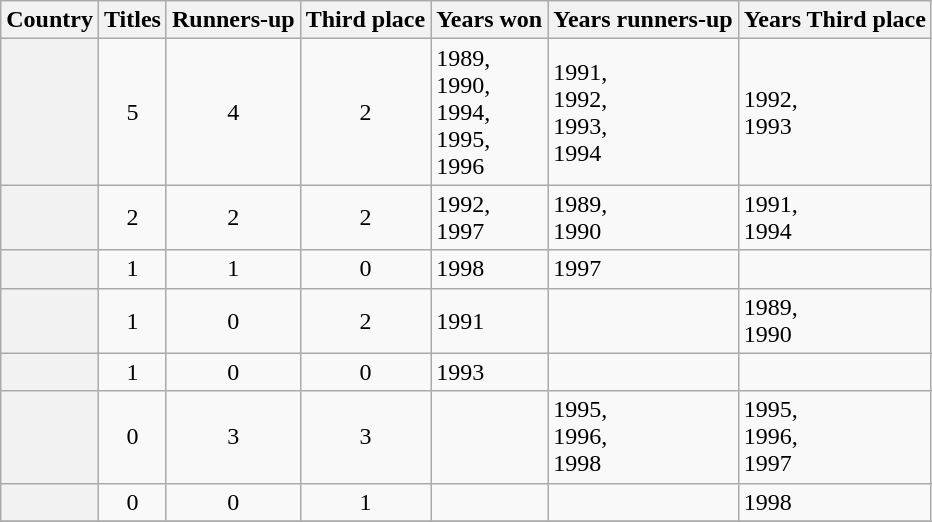<table class="wikitable plainrowheaders sortable">
<tr>
<th scope="col">Country</th>
<th scope="col">Titles</th>
<th scope="col">Runners-up</th>
<th scope="col">Third place</th>
<th scope="col">Years won</th>
<th scope="col">Years runners-up</th>
<th scope="col">Years Third place</th>
</tr>
<tr>
<th align="left" scope="row"></th>
<td align="center">5</td>
<td align="center">4</td>
<td align="center">2</td>
<td>1989,<br>1990,<br>1994,<br>1995,<br>1996</td>
<td>1991,<br>1992,<br>1993,<br>1994</td>
<td>1992,<br>1993</td>
</tr>
<tr>
<th align="left" scope="row"></th>
<td align="center">2</td>
<td align="center">2</td>
<td align="center">2</td>
<td>1992,<br>1997</td>
<td>1989,<br>1990</td>
<td>1991,<br>1994</td>
</tr>
<tr>
<th align="left" scope="row"></th>
<td align="center">1</td>
<td align="center">1</td>
<td align="center">0</td>
<td>1998</td>
<td>1997</td>
<td align="center"></td>
</tr>
<tr>
<th align="left" scope="row"></th>
<td align="center">1</td>
<td align="center">0</td>
<td align="center">2</td>
<td>1991</td>
<td align=center></td>
<td>1989,<br>1990</td>
</tr>
<tr>
<th align="left" scope="row"></th>
<td align="center">1</td>
<td align="center">0</td>
<td align="center">0</td>
<td>1993</td>
<td align=center></td>
<td align=center></td>
</tr>
<tr>
<th align="left" scope="row"></th>
<td align="center">0</td>
<td align="center">3</td>
<td align="center">3</td>
<td align=center></td>
<td>1995,<br>1996,<br>1998</td>
<td>1995,<br>1996,<br>1997</td>
</tr>
<tr>
<th align="left" scope="row"></th>
<td align="center">0</td>
<td align="center">0</td>
<td align="center">1</td>
<td align=center></td>
<td align=center></td>
<td>1998</td>
</tr>
<tr>
</tr>
</table>
